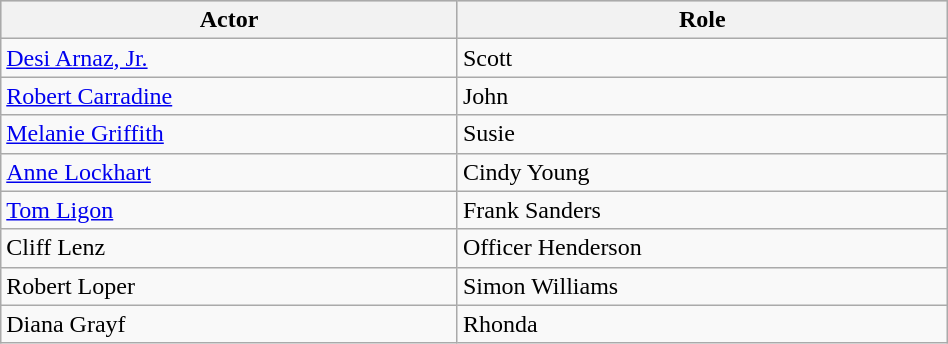<table class="wikitable" width="50%">
<tr bgcolor="#CCCCCC">
<th>Actor</th>
<th>Role</th>
</tr>
<tr>
<td><a href='#'>Desi Arnaz, Jr.</a></td>
<td>Scott</td>
</tr>
<tr>
<td><a href='#'>Robert Carradine</a></td>
<td>John</td>
</tr>
<tr>
<td><a href='#'>Melanie Griffith</a></td>
<td>Susie</td>
</tr>
<tr>
<td><a href='#'>Anne Lockhart</a></td>
<td>Cindy Young</td>
</tr>
<tr>
<td><a href='#'>Tom Ligon</a></td>
<td>Frank Sanders</td>
</tr>
<tr>
<td>Cliff Lenz</td>
<td>Officer Henderson</td>
</tr>
<tr>
<td>Robert Loper</td>
<td>Simon Williams</td>
</tr>
<tr>
<td>Diana Grayf</td>
<td>Rhonda</td>
</tr>
</table>
